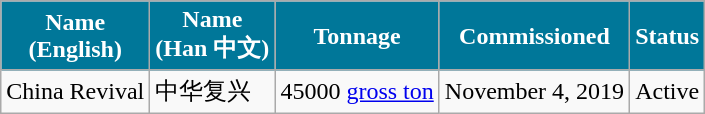<table class="wikitable">
<tr>
<th style="background:#079;color:#fff;">Name<br>(English)</th>
<th style="background:#079;color:#fff;">Name<br>(Han 中文)</th>
<th style="background:#079;color:#fff;">Tonnage</th>
<th style="background:#079;color:#fff;">Commissioned</th>
<th style="background:#079;color:#fff;">Status</th>
</tr>
<tr>
<td>China Revival</td>
<td>中华复兴</td>
<td>45000 <a href='#'>gross ton</a></td>
<td>November 4, 2019</td>
<td>Active</td>
</tr>
</table>
